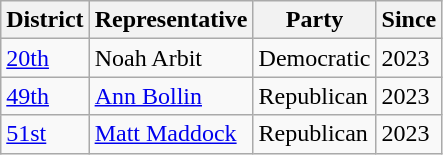<table class="wikitable">
<tr>
<th>District</th>
<th>Representative</th>
<th>Party</th>
<th>Since</th>
</tr>
<tr>
<td><a href='#'>20th</a></td>
<td>Noah Arbit</td>
<td>Democratic</td>
<td>2023</td>
</tr>
<tr>
<td><a href='#'>49th</a></td>
<td><a href='#'>Ann Bollin</a></td>
<td>Republican</td>
<td>2023</td>
</tr>
<tr>
<td><a href='#'>51st</a></td>
<td><a href='#'>Matt Maddock</a></td>
<td>Republican</td>
<td>2023</td>
</tr>
</table>
